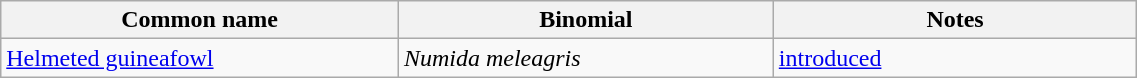<table style="width:60%;" class="wikitable">
<tr>
<th width=35%>Common name</th>
<th width=33%>Binomial</th>
<th width=32%>Notes</th>
</tr>
<tr>
<td><a href='#'>Helmeted guineafowl</a></td>
<td><em>Numida meleagris</em></td>
<td><a href='#'>introduced</a></td>
</tr>
</table>
